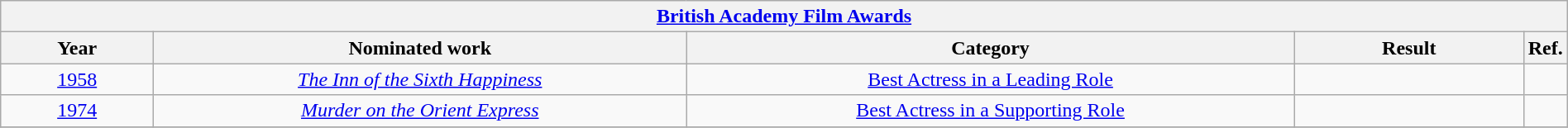<table width="100%" class="wikitable">
<tr>
<th colspan="5" align="center"><a href='#'>British Academy Film Awards</a></th>
</tr>
<tr>
<th width="10%">Year</th>
<th width="35%">Nominated work</th>
<th width="40%">Category</th>
<th width="15%">Result</th>
<th>Ref.</th>
</tr>
<tr>
<td style="text-align:center;"><a href='#'>1958</a></td>
<td style="text-align:center;"><em><a href='#'>The Inn of the Sixth Happiness</a></em></td>
<td style="text-align:center;"><a href='#'>Best Actress in a Leading Role</a></td>
<td></td>
<td style="text-align:center"></td>
</tr>
<tr>
<td style="text-align:center;"><a href='#'>1974</a></td>
<td style="text-align:center;"><em><a href='#'>Murder on the Orient Express</a></em></td>
<td style="text-align:center;"><a href='#'>Best Actress in a Supporting Role</a></td>
<td></td>
<td style="text-align:center"></td>
</tr>
<tr>
</tr>
</table>
